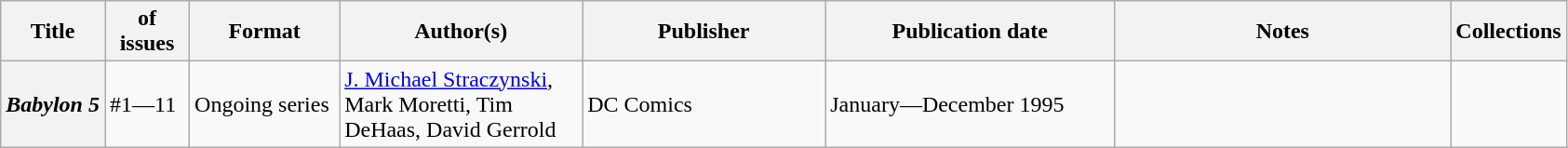<table class="wikitable">
<tr>
<th>Title</th>
<th style="width:40pt"> of issues</th>
<th style="width:75pt">Format</th>
<th style="width:125pt">Author(s)</th>
<th style="width:125pt">Publisher</th>
<th style="width:150pt">Publication date</th>
<th style="width:175pt">Notes</th>
<th>Collections</th>
</tr>
<tr>
<th><em>Babylon 5</em></th>
<td>#1—11</td>
<td>Ongoing series</td>
<td><a href='#'>J. Michael Straczynski</a>, Mark Moretti, Tim DeHaas, David Gerrold</td>
<td>DC Comics</td>
<td>January—December 1995</td>
<td></td>
<td></td>
</tr>
</table>
